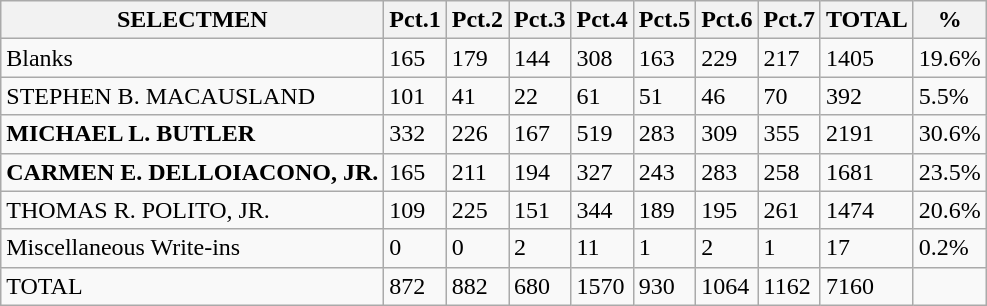<table class="wikitable" left; margin-left:1em">
<tr>
<th>SELECTMEN</th>
<th>Pct.1</th>
<th>Pct.2</th>
<th>Pct.3</th>
<th>Pct.4</th>
<th>Pct.5</th>
<th>Pct.6</th>
<th>Pct.7</th>
<th>TOTAL</th>
<th>%</th>
</tr>
<tr>
<td>Blanks</td>
<td>165</td>
<td>179</td>
<td>144</td>
<td>308</td>
<td>163</td>
<td>229</td>
<td>217</td>
<td>1405</td>
<td>19.6%</td>
</tr>
<tr>
<td>STEPHEN B. MACAUSLAND</td>
<td>101</td>
<td>41</td>
<td>22</td>
<td>61</td>
<td>51</td>
<td>46</td>
<td>70</td>
<td>392</td>
<td>5.5%</td>
</tr>
<tr>
<td><strong>MICHAEL L. BUTLER</strong></td>
<td>332</td>
<td>226</td>
<td>167</td>
<td>519</td>
<td>283</td>
<td>309</td>
<td>355</td>
<td>2191</td>
<td>30.6%</td>
</tr>
<tr>
<td><strong>CARMEN E. DELLOIACONO, JR.</strong></td>
<td>165</td>
<td>211</td>
<td>194</td>
<td>327</td>
<td>243</td>
<td>283</td>
<td>258</td>
<td>1681</td>
<td>23.5%</td>
</tr>
<tr>
<td>THOMAS R. POLITO, JR.</td>
<td>109</td>
<td>225</td>
<td>151</td>
<td>344</td>
<td>189</td>
<td>195</td>
<td>261</td>
<td>1474</td>
<td>20.6%</td>
</tr>
<tr>
<td>Miscellaneous Write-ins</td>
<td>0</td>
<td>0</td>
<td>2</td>
<td>11</td>
<td>1</td>
<td>2</td>
<td>1</td>
<td>17</td>
<td>0.2%</td>
</tr>
<tr>
<td>TOTAL</td>
<td>872</td>
<td>882</td>
<td>680</td>
<td>1570</td>
<td>930</td>
<td>1064</td>
<td>1162</td>
<td>7160</td>
<td></td>
</tr>
</table>
